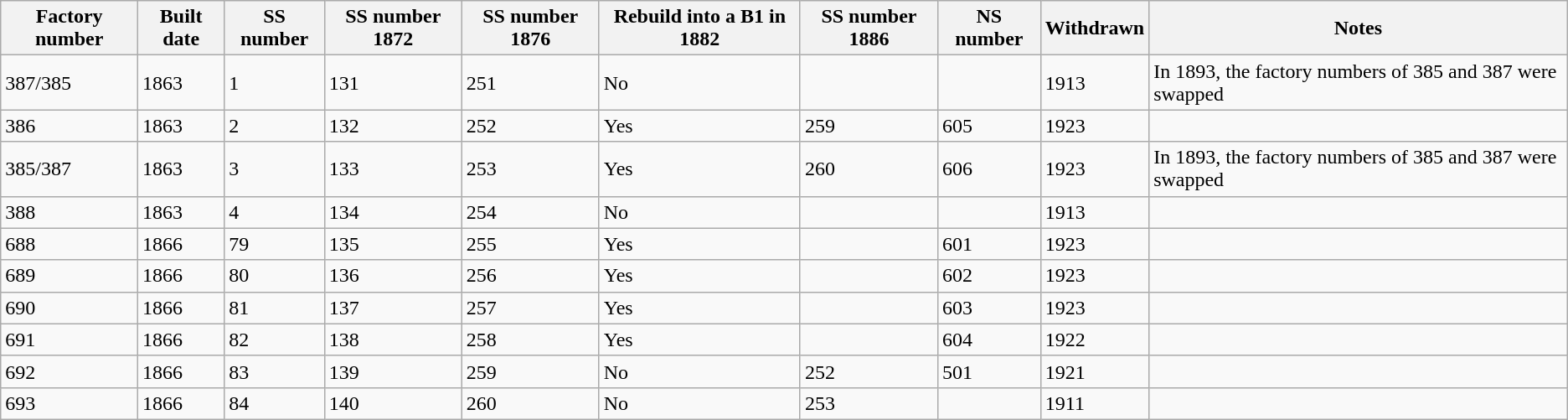<table class="wikitable" style="float">
<tr>
<th>Factory number</th>
<th>Built date</th>
<th>SS number</th>
<th>SS number 1872</th>
<th>SS number 1876</th>
<th>Rebuild into a B1 in 1882</th>
<th>SS number 1886</th>
<th>NS number</th>
<th>Withdrawn</th>
<th>Notes</th>
</tr>
<tr>
<td>387/385</td>
<td>1863</td>
<td>1</td>
<td>131</td>
<td>251</td>
<td>No</td>
<td></td>
<td></td>
<td>1913</td>
<td>In 1893, the factory numbers of 385 and 387 were swapped</td>
</tr>
<tr>
<td>386</td>
<td>1863</td>
<td>2</td>
<td>132</td>
<td>252</td>
<td>Yes</td>
<td>259</td>
<td>605</td>
<td>1923</td>
<td></td>
</tr>
<tr>
<td>385/387</td>
<td>1863</td>
<td>3</td>
<td>133</td>
<td>253</td>
<td>Yes</td>
<td>260</td>
<td>606</td>
<td>1923</td>
<td>In 1893, the factory numbers of 385 and 387 were swapped</td>
</tr>
<tr>
<td>388</td>
<td>1863</td>
<td>4</td>
<td>134</td>
<td>254</td>
<td>No</td>
<td></td>
<td></td>
<td>1913</td>
<td></td>
</tr>
<tr>
<td>688</td>
<td>1866</td>
<td>79</td>
<td>135</td>
<td>255</td>
<td>Yes</td>
<td></td>
<td>601</td>
<td>1923</td>
<td></td>
</tr>
<tr>
<td>689</td>
<td>1866</td>
<td>80</td>
<td>136</td>
<td>256</td>
<td>Yes</td>
<td></td>
<td>602</td>
<td>1923</td>
<td></td>
</tr>
<tr>
<td>690</td>
<td>1866</td>
<td>81</td>
<td>137</td>
<td>257</td>
<td>Yes</td>
<td></td>
<td>603</td>
<td>1923</td>
<td></td>
</tr>
<tr>
<td>691</td>
<td>1866</td>
<td>82</td>
<td>138</td>
<td>258</td>
<td>Yes</td>
<td></td>
<td>604</td>
<td>1922</td>
<td></td>
</tr>
<tr>
<td>692</td>
<td>1866</td>
<td>83</td>
<td>139</td>
<td>259</td>
<td>No</td>
<td>252</td>
<td>501</td>
<td>1921</td>
<td></td>
</tr>
<tr>
<td>693</td>
<td>1866</td>
<td>84</td>
<td>140</td>
<td>260</td>
<td>No</td>
<td>253</td>
<td></td>
<td>1911</td>
<td></td>
</tr>
</table>
